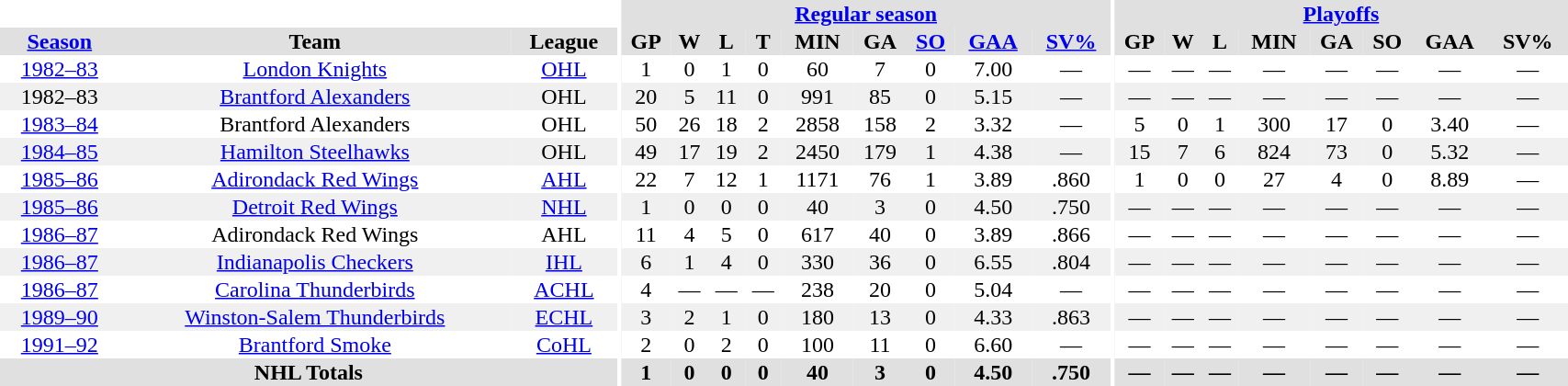<table border="0" cellpadding="1" cellspacing="0" style="width:90%; text-align:center;">
<tr bgcolor="#e0e0e0">
<th colspan="3" bgcolor="#ffffff"></th>
<th rowspan="99" bgcolor="#ffffff"></th>
<th colspan="9" bgcolor="#e0e0e0"><a href='#'>Regular season</a></th>
<th rowspan="99" bgcolor="#ffffff"></th>
<th colspan="8" bgcolor="#e0e0e0"><a href='#'>Playoffs</a></th>
</tr>
<tr bgcolor="#e0e0e0">
<th><a href='#'>Season</a></th>
<th>Team</th>
<th>League</th>
<th>GP</th>
<th>W</th>
<th>L</th>
<th>T</th>
<th>MIN</th>
<th>GA</th>
<th><a href='#'>SO</a></th>
<th><a href='#'>GAA</a></th>
<th><a href='#'>SV%</a></th>
<th>GP</th>
<th>W</th>
<th>L</th>
<th>MIN</th>
<th>GA</th>
<th>SO</th>
<th>GAA</th>
<th>SV%</th>
</tr>
<tr>
<td><a href='#'>1982–83</a></td>
<td><a href='#'>London Knights</a></td>
<td><a href='#'>OHL</a></td>
<td>1</td>
<td>0</td>
<td>1</td>
<td>0</td>
<td>60</td>
<td>7</td>
<td>0</td>
<td>7.00</td>
<td>—</td>
<td>—</td>
<td>—</td>
<td>—</td>
<td>—</td>
<td>—</td>
<td>—</td>
<td>—</td>
<td>—</td>
</tr>
<tr bgcolor="#f0f0f0">
<td>1982–83</td>
<td><a href='#'>Brantford Alexanders</a></td>
<td>OHL</td>
<td>20</td>
<td>5</td>
<td>11</td>
<td>0</td>
<td>991</td>
<td>85</td>
<td>0</td>
<td>5.15</td>
<td>—</td>
<td>—</td>
<td>—</td>
<td>—</td>
<td>—</td>
<td>—</td>
<td>—</td>
<td>—</td>
<td>—</td>
</tr>
<tr>
<td><a href='#'>1983–84</a></td>
<td>Brantford Alexanders</td>
<td>OHL</td>
<td>50</td>
<td>26</td>
<td>18</td>
<td>2</td>
<td>2858</td>
<td>158</td>
<td>2</td>
<td>3.32</td>
<td>—</td>
<td>5</td>
<td>0</td>
<td>1</td>
<td>300</td>
<td>17</td>
<td>0</td>
<td>3.40</td>
<td>—</td>
</tr>
<tr bgcolor="#f0f0f0">
<td><a href='#'>1984–85</a></td>
<td><a href='#'>Hamilton Steelhawks</a></td>
<td>OHL</td>
<td>49</td>
<td>17</td>
<td>19</td>
<td>2</td>
<td>2450</td>
<td>179</td>
<td>1</td>
<td>4.38</td>
<td>—</td>
<td>15</td>
<td>7</td>
<td>6</td>
<td>824</td>
<td>73</td>
<td>0</td>
<td>5.32</td>
<td>—</td>
</tr>
<tr>
<td><a href='#'>1985–86</a></td>
<td><a href='#'>Adirondack Red Wings</a></td>
<td><a href='#'>AHL</a></td>
<td>22</td>
<td>7</td>
<td>12</td>
<td>1</td>
<td>1171</td>
<td>76</td>
<td>1</td>
<td>3.89</td>
<td>.860</td>
<td>1</td>
<td>0</td>
<td>0</td>
<td>27</td>
<td>4</td>
<td>0</td>
<td>8.89</td>
<td>—</td>
</tr>
<tr bgcolor="#f0f0f0">
<td><a href='#'>1985–86</a></td>
<td><a href='#'>Detroit Red Wings</a></td>
<td><a href='#'>NHL</a></td>
<td>1</td>
<td>0</td>
<td>0</td>
<td>0</td>
<td>40</td>
<td>3</td>
<td>0</td>
<td>4.50</td>
<td>.750</td>
<td>—</td>
<td>—</td>
<td>—</td>
<td>—</td>
<td>—</td>
<td>—</td>
<td>—</td>
<td>—</td>
</tr>
<tr>
<td><a href='#'>1986–87</a></td>
<td>Adirondack Red Wings</td>
<td>AHL</td>
<td>11</td>
<td>4</td>
<td>5</td>
<td>0</td>
<td>617</td>
<td>40</td>
<td>0</td>
<td>3.89</td>
<td>.866</td>
<td>—</td>
<td>—</td>
<td>—</td>
<td>—</td>
<td>—</td>
<td>—</td>
<td>—</td>
<td>—</td>
</tr>
<tr bgcolor="#f0f0f0">
<td><a href='#'>1986–87</a></td>
<td><a href='#'>Indianapolis Checkers</a></td>
<td><a href='#'>IHL</a></td>
<td>6</td>
<td>1</td>
<td>4</td>
<td>0</td>
<td>330</td>
<td>36</td>
<td>0</td>
<td>6.55</td>
<td>.804</td>
<td>—</td>
<td>—</td>
<td>—</td>
<td>—</td>
<td>—</td>
<td>—</td>
<td>—</td>
<td>—</td>
</tr>
<tr>
<td><a href='#'>1986–87</a></td>
<td><a href='#'>Carolina Thunderbirds</a></td>
<td><a href='#'>ACHL</a></td>
<td>4</td>
<td>—</td>
<td>—</td>
<td>—</td>
<td>238</td>
<td>20</td>
<td>0</td>
<td>5.04</td>
<td>—</td>
<td>—</td>
<td>—</td>
<td>—</td>
<td>—</td>
<td>—</td>
<td>—</td>
<td>—</td>
<td>—</td>
</tr>
<tr bgcolor="#f0f0f0">
<td><a href='#'>1989–90</a></td>
<td><a href='#'>Winston-Salem Thunderbirds</a></td>
<td><a href='#'>ECHL</a></td>
<td>3</td>
<td>2</td>
<td>1</td>
<td>0</td>
<td>180</td>
<td>13</td>
<td>0</td>
<td>4.33</td>
<td>.863</td>
<td>—</td>
<td>—</td>
<td>—</td>
<td>—</td>
<td>—</td>
<td>—</td>
<td>—</td>
<td>—</td>
</tr>
<tr>
<td><a href='#'>1991–92</a></td>
<td><a href='#'>Brantford Smoke</a></td>
<td><a href='#'>CoHL</a></td>
<td>2</td>
<td>0</td>
<td>2</td>
<td>0</td>
<td>100</td>
<td>11</td>
<td>0</td>
<td>6.60</td>
<td>—</td>
<td>—</td>
<td>—</td>
<td>—</td>
<td>—</td>
<td>—</td>
<td>—</td>
<td>—</td>
<td>—</td>
</tr>
<tr bgcolor="#e0e0e0">
<th colspan=3>NHL Totals</th>
<th>1</th>
<th>0</th>
<th>0</th>
<th>0</th>
<th>40</th>
<th>3</th>
<th>0</th>
<th>4.50</th>
<th>.750</th>
<th>—</th>
<th>—</th>
<th>—</th>
<th>—</th>
<th>—</th>
<th>—</th>
<th>—</th>
<th>—</th>
</tr>
</table>
